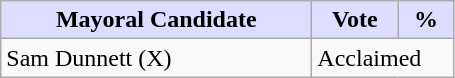<table class="wikitable">
<tr>
<th style="background:#ddf; width:200px;">Mayoral Candidate </th>
<th style="background:#ddf; width:50px;">Vote</th>
<th style="background:#ddf; width:30px;">%</th>
</tr>
<tr>
<td>Sam Dunnett (X)</td>
<td colspan="2">Acclaimed</td>
</tr>
</table>
